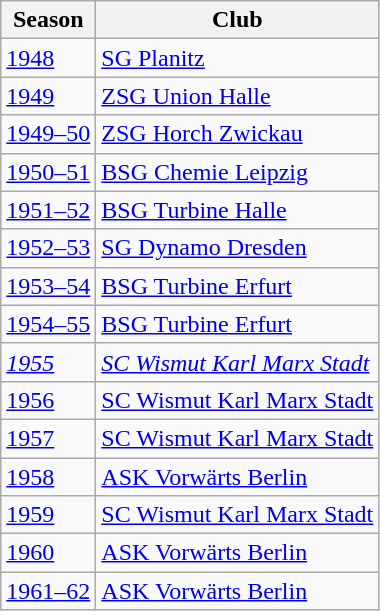<table class="wikitable">
<tr>
<th>Season</th>
<th>Club</th>
</tr>
<tr>
<td><a href='#'>1948</a></td>
<td><a href='#'>SG Planitz</a></td>
</tr>
<tr>
<td><a href='#'>1949</a></td>
<td><a href='#'>ZSG Union Halle</a></td>
</tr>
<tr>
<td><a href='#'>1949–50</a></td>
<td><a href='#'>ZSG Horch Zwickau</a></td>
</tr>
<tr>
<td><a href='#'>1950–51</a></td>
<td><a href='#'>BSG Chemie Leipzig</a></td>
</tr>
<tr>
<td><a href='#'>1951–52</a></td>
<td><a href='#'>BSG Turbine Halle</a></td>
</tr>
<tr>
<td><a href='#'>1952–53</a></td>
<td><a href='#'>SG Dynamo Dresden</a></td>
</tr>
<tr>
<td><a href='#'>1953–54</a></td>
<td><a href='#'>BSG Turbine Erfurt</a></td>
</tr>
<tr>
<td><a href='#'>1954–55</a></td>
<td><a href='#'>BSG Turbine Erfurt</a></td>
</tr>
<tr>
<td><em><a href='#'>1955</a></em></td>
<td><em><a href='#'>SC Wismut Karl Marx Stadt</a></em></td>
</tr>
<tr>
<td><a href='#'>1956</a></td>
<td><a href='#'>SC Wismut Karl Marx Stadt</a></td>
</tr>
<tr>
<td><a href='#'>1957</a></td>
<td><a href='#'>SC Wismut Karl Marx Stadt</a></td>
</tr>
<tr>
<td><a href='#'>1958</a></td>
<td><a href='#'>ASK Vorwärts Berlin</a></td>
</tr>
<tr>
<td><a href='#'>1959</a></td>
<td><a href='#'>SC Wismut Karl Marx Stadt</a></td>
</tr>
<tr>
<td><a href='#'>1960</a></td>
<td><a href='#'>ASK Vorwärts Berlin</a></td>
</tr>
<tr>
<td><a href='#'>1961–62</a></td>
<td><a href='#'>ASK Vorwärts Berlin</a></td>
</tr>
</table>
